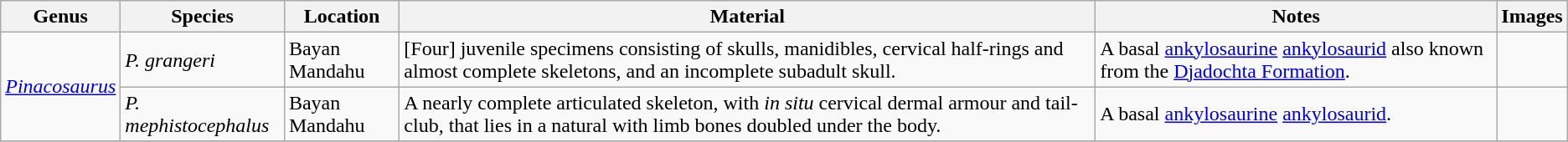<table class="wikitable sortable">
<tr>
<th>Genus</th>
<th>Species</th>
<th>Location</th>
<th>Material</th>
<th>Notes</th>
<th>Images</th>
</tr>
<tr>
<td rowspan="2"><em><a href='#'>Pinacosaurus</a></em></td>
<td><em>P. grangeri</em></td>
<td>Bayan Mandahu</td>
<td>[Four] juvenile specimens consisting of skulls, manidibles, cervical half-rings and almost complete skeletons, and an incomplete subadult skull.</td>
<td>A basal <a href='#'>ankylosaurine</a> <a href='#'>ankylosaurid</a> also known from the <a href='#'>Djadochta Formation</a>.</td>
<td></td>
</tr>
<tr>
<td><em>P. mephistocephalus</em></td>
<td>Bayan Mandahu</td>
<td>A nearly complete articulated skeleton, with <em>in situ</em> cervical dermal armour and tail-club, that lies in a natural with limb bones doubled under the body.</td>
<td>A basal <a href='#'>ankylosaurine</a> <a href='#'>ankylosaurid</a>.</td>
<td></td>
</tr>
<tr>
</tr>
</table>
